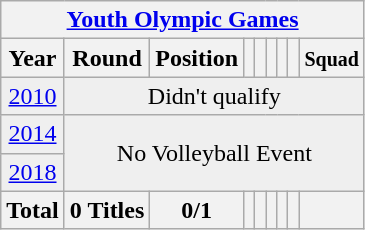<table class="wikitable" style="text-align: center;">
<tr>
<th colspan=9><a href='#'>Youth Olympic Games</a></th>
</tr>
<tr>
<th>Year</th>
<th>Round</th>
<th>Position</th>
<th></th>
<th></th>
<th></th>
<th></th>
<th></th>
<th><small>Squad</small></th>
</tr>
<tr bgcolor="efefef">
<td> <a href='#'>2010</a></td>
<td colspan=9>Didn't qualify</td>
</tr>
<tr bgcolor="efefef">
<td> <a href='#'>2014</a></td>
<td colspan=9 rowspan=2 align=center>No Volleyball Event</td>
</tr>
<tr bgcolor="efefef">
<td> <a href='#'>2018</a></td>
</tr>
<tr>
<th>Total</th>
<th>0 Titles</th>
<th>0/1</th>
<th></th>
<th></th>
<th></th>
<th></th>
<th></th>
<th></th>
</tr>
</table>
